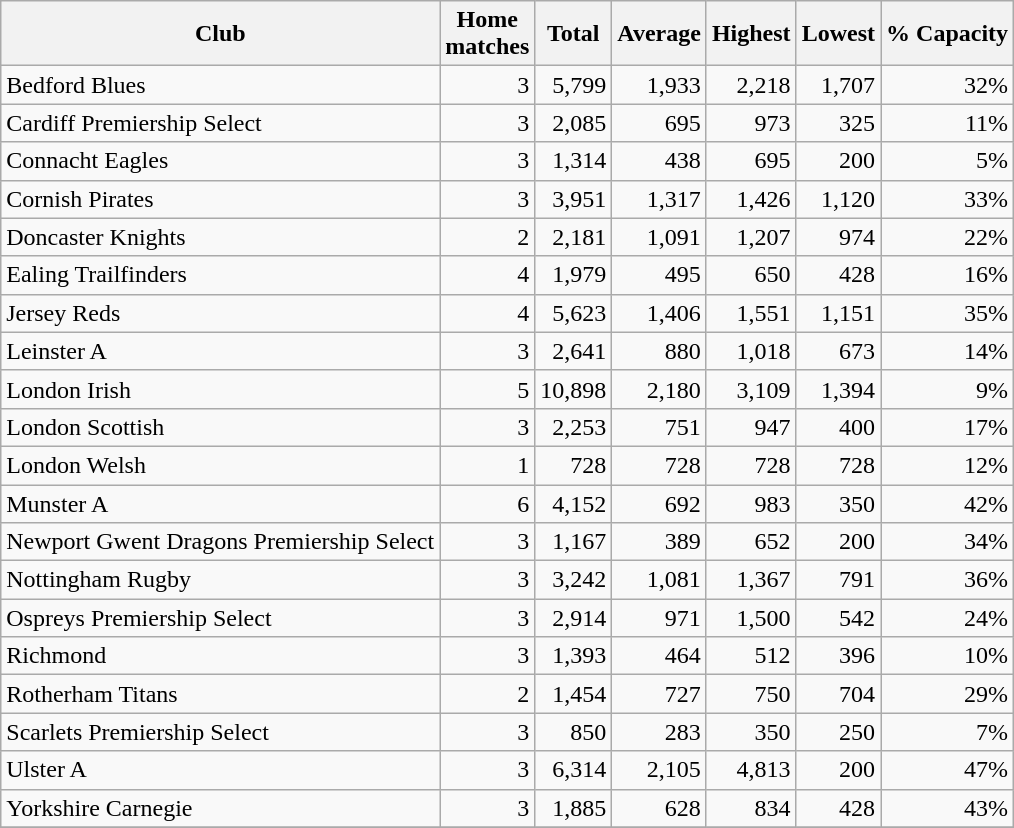<table class="wikitable sortable" style="text-align:right">
<tr>
<th>Club</th>
<th>Home<br>matches</th>
<th>Total</th>
<th>Average</th>
<th>Highest</th>
<th>Lowest</th>
<th>% Capacity</th>
</tr>
<tr>
<td style="text-align:left">Bedford Blues</td>
<td>3</td>
<td>5,799</td>
<td>1,933</td>
<td>2,218</td>
<td>1,707</td>
<td>32%</td>
</tr>
<tr>
<td style="text-align:left">Cardiff Premiership Select</td>
<td>3</td>
<td>2,085</td>
<td>695</td>
<td>973</td>
<td>325</td>
<td>11%</td>
</tr>
<tr>
<td style="text-align:left">Connacht Eagles</td>
<td>3</td>
<td>1,314</td>
<td>438</td>
<td>695</td>
<td>200</td>
<td>5%</td>
</tr>
<tr>
<td style="text-align:left">Cornish Pirates</td>
<td>3</td>
<td>3,951</td>
<td>1,317</td>
<td>1,426</td>
<td>1,120</td>
<td>33%</td>
</tr>
<tr>
<td style="text-align:left">Doncaster Knights</td>
<td>2</td>
<td>2,181</td>
<td>1,091</td>
<td>1,207</td>
<td>974</td>
<td>22%</td>
</tr>
<tr>
<td style="text-align:left">Ealing Trailfinders</td>
<td>4</td>
<td>1,979</td>
<td>495</td>
<td>650</td>
<td>428</td>
<td>16%</td>
</tr>
<tr>
<td style="text-align:left">Jersey Reds</td>
<td>4</td>
<td>5,623</td>
<td>1,406</td>
<td>1,551</td>
<td>1,151</td>
<td>35%</td>
</tr>
<tr>
<td style="text-align:left">Leinster A</td>
<td>3</td>
<td>2,641</td>
<td>880</td>
<td>1,018</td>
<td>673</td>
<td>14%</td>
</tr>
<tr>
<td style="text-align:left">London Irish</td>
<td>5</td>
<td>10,898</td>
<td>2,180</td>
<td>3,109</td>
<td>1,394</td>
<td>9%</td>
</tr>
<tr>
<td style="text-align:left">London Scottish</td>
<td>3</td>
<td>2,253</td>
<td>751</td>
<td>947</td>
<td>400</td>
<td>17%</td>
</tr>
<tr>
<td style="text-align:left">London Welsh</td>
<td>1</td>
<td>728</td>
<td>728</td>
<td>728</td>
<td>728</td>
<td>12%</td>
</tr>
<tr>
<td style="text-align:left">Munster A</td>
<td>6</td>
<td>4,152</td>
<td>692</td>
<td>983</td>
<td>350</td>
<td>42%</td>
</tr>
<tr>
<td style="text-align:left">Newport Gwent Dragons Premiership Select</td>
<td>3</td>
<td>1,167</td>
<td>389</td>
<td>652</td>
<td>200</td>
<td>34%</td>
</tr>
<tr>
<td style="text-align:left">Nottingham Rugby</td>
<td>3</td>
<td>3,242</td>
<td>1,081</td>
<td>1,367</td>
<td>791</td>
<td>36%</td>
</tr>
<tr>
<td style="text-align:left">Ospreys Premiership Select</td>
<td>3</td>
<td>2,914</td>
<td>971</td>
<td>1,500</td>
<td>542</td>
<td>24%</td>
</tr>
<tr>
<td style="text-align:left">Richmond</td>
<td>3</td>
<td>1,393</td>
<td>464</td>
<td>512</td>
<td>396</td>
<td>10%</td>
</tr>
<tr>
<td style="text-align:left">Rotherham Titans</td>
<td>2</td>
<td>1,454</td>
<td>727</td>
<td>750</td>
<td>704</td>
<td>29%</td>
</tr>
<tr>
<td style="text-align:left">Scarlets Premiership Select</td>
<td>3</td>
<td>850</td>
<td>283</td>
<td>350</td>
<td>250</td>
<td>7%</td>
</tr>
<tr>
<td style="text-align:left">Ulster A</td>
<td>3</td>
<td>6,314</td>
<td>2,105</td>
<td>4,813</td>
<td>200</td>
<td>47%</td>
</tr>
<tr>
<td style="text-align:left">Yorkshire Carnegie</td>
<td>3</td>
<td>1,885</td>
<td>628</td>
<td>834</td>
<td>428</td>
<td>43%</td>
</tr>
<tr>
</tr>
</table>
